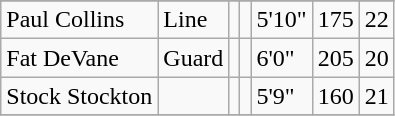<table class="wikitable">
<tr>
</tr>
<tr>
<td>Paul Collins</td>
<td>Line</td>
<td></td>
<td></td>
<td>5'10"</td>
<td>175</td>
<td>22</td>
</tr>
<tr>
<td>Fat DeVane</td>
<td>Guard</td>
<td></td>
<td></td>
<td>6'0"</td>
<td>205</td>
<td>20</td>
</tr>
<tr>
<td>Stock Stockton</td>
<td></td>
<td></td>
<td></td>
<td>5'9"</td>
<td>160</td>
<td>21</td>
</tr>
<tr>
</tr>
</table>
